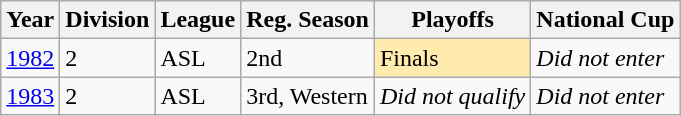<table class="wikitable">
<tr>
<th>Year</th>
<th>Division</th>
<th>League</th>
<th>Reg. Season</th>
<th>Playoffs</th>
<th>National Cup</th>
</tr>
<tr>
<td><a href='#'>1982</a></td>
<td>2</td>
<td>ASL</td>
<td>2nd</td>
<td style="background:#ffebad;">Finals</td>
<td><em>Did not enter</em></td>
</tr>
<tr>
<td><a href='#'>1983</a></td>
<td>2</td>
<td>ASL</td>
<td>3rd, Western</td>
<td><em>Did not qualify</em></td>
<td><em>Did not enter</em></td>
</tr>
</table>
